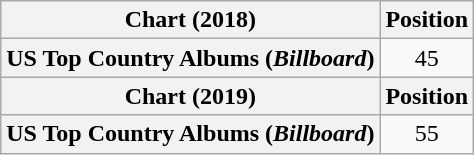<table class="wikitable plainrowheaders" style="text-align:center">
<tr>
<th scope="col">Chart (2018)</th>
<th scope="col">Position</th>
</tr>
<tr>
<th scope="row">US Top Country Albums (<em>Billboard</em>)</th>
<td>45</td>
</tr>
<tr>
<th scope="col">Chart (2019)</th>
<th scope="col">Position</th>
</tr>
<tr>
<th scope="row">US Top Country Albums (<em>Billboard</em>)</th>
<td>55</td>
</tr>
</table>
